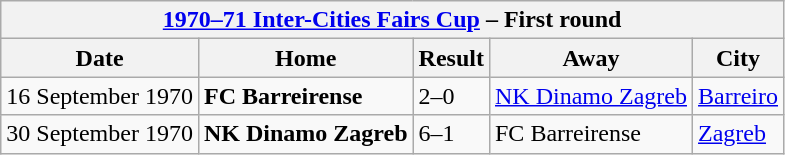<table class="wikitable">
<tr>
<th colspan="5"><a href='#'>1970–71 Inter-Cities Fairs Cup</a> – First round</th>
</tr>
<tr>
<th>Date</th>
<th>Home</th>
<th>Result</th>
<th>Away</th>
<th>City</th>
</tr>
<tr>
<td>16 September 1970</td>
<td> <strong>FC Barreirense</strong></td>
<td>2–0</td>
<td>  <a href='#'>NK Dinamo Zagreb</a></td>
<td><a href='#'>Barreiro</a></td>
</tr>
<tr>
<td>30 September 1970</td>
<td> <strong>NK Dinamo Zagreb</strong></td>
<td>6–1</td>
<td> FC Barreirense</td>
<td><a href='#'>Zagreb</a></td>
</tr>
</table>
